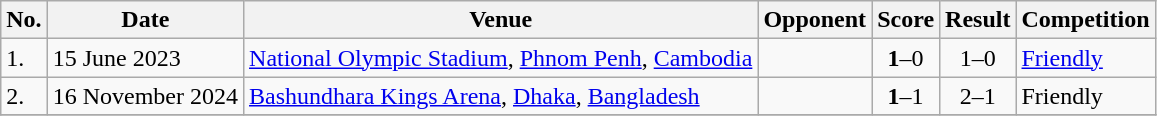<table class="wikitable" style="font-size:100%;">
<tr>
<th>No.</th>
<th>Date</th>
<th>Venue</th>
<th>Opponent</th>
<th>Score</th>
<th>Result</th>
<th>Competition</th>
</tr>
<tr>
<td>1.</td>
<td>15 June 2023</td>
<td><a href='#'>National Olympic Stadium</a>, <a href='#'>Phnom Penh</a>, <a href='#'>Cambodia</a></td>
<td></td>
<td align=center><strong>1</strong>–0</td>
<td align=center>1–0</td>
<td><a href='#'>Friendly</a></td>
</tr>
<tr>
<td>2.</td>
<td>16 November 2024</td>
<td><a href='#'>Bashundhara Kings Arena</a>, <a href='#'>Dhaka</a>, <a href='#'>Bangladesh</a></td>
<td></td>
<td align=center><strong>1</strong>–1</td>
<td align=center>2–1</td>
<td>Friendly</td>
</tr>
<tr>
</tr>
</table>
